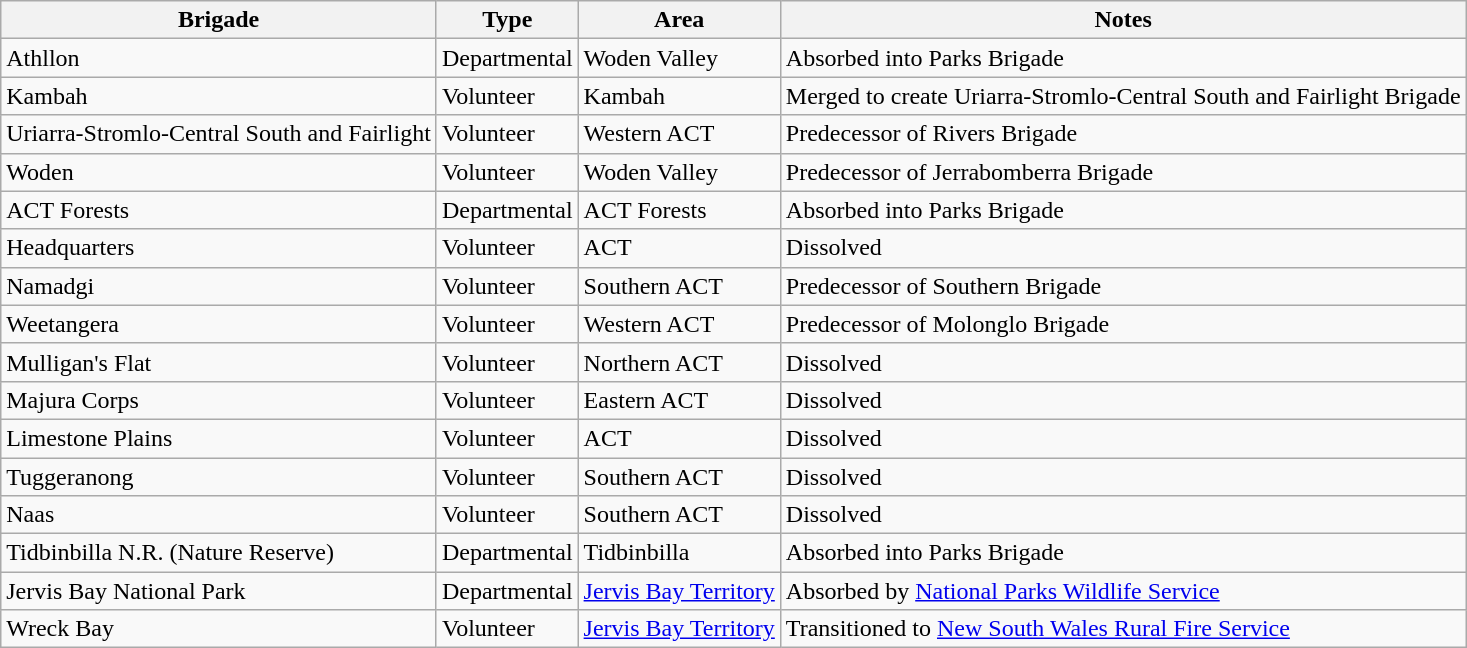<table class="wikitable sortable">
<tr>
<th>Brigade</th>
<th>Type</th>
<th>Area</th>
<th>Notes</th>
</tr>
<tr>
<td>Athllon</td>
<td>Departmental</td>
<td>Woden Valley</td>
<td>Absorbed into Parks Brigade</td>
</tr>
<tr>
<td>Kambah</td>
<td>Volunteer</td>
<td>Kambah</td>
<td>Merged to create Uriarra-Stromlo-Central South and Fairlight Brigade</td>
</tr>
<tr>
<td>Uriarra-Stromlo-Central South and Fairlight</td>
<td>Volunteer</td>
<td>Western ACT</td>
<td>Predecessor of Rivers Brigade</td>
</tr>
<tr>
<td>Woden</td>
<td>Volunteer</td>
<td>Woden Valley</td>
<td>Predecessor of Jerrabomberra Brigade</td>
</tr>
<tr>
<td>ACT Forests</td>
<td>Departmental</td>
<td>ACT Forests</td>
<td>Absorbed into Parks Brigade</td>
</tr>
<tr>
<td>Headquarters</td>
<td>Volunteer</td>
<td>ACT</td>
<td>Dissolved</td>
</tr>
<tr>
<td>Namadgi</td>
<td>Volunteer</td>
<td>Southern ACT</td>
<td>Predecessor of Southern Brigade</td>
</tr>
<tr>
<td>Weetangera</td>
<td>Volunteer</td>
<td>Western ACT</td>
<td>Predecessor of Molonglo Brigade</td>
</tr>
<tr>
<td>Mulligan's Flat</td>
<td>Volunteer</td>
<td>Northern ACT</td>
<td>Dissolved</td>
</tr>
<tr>
<td>Majura Corps</td>
<td>Volunteer</td>
<td>Eastern ACT</td>
<td>Dissolved</td>
</tr>
<tr>
<td>Limestone Plains</td>
<td>Volunteer</td>
<td>ACT</td>
<td>Dissolved</td>
</tr>
<tr>
<td>Tuggeranong</td>
<td>Volunteer</td>
<td>Southern ACT</td>
<td>Dissolved</td>
</tr>
<tr>
<td>Naas</td>
<td>Volunteer</td>
<td>Southern ACT</td>
<td>Dissolved</td>
</tr>
<tr>
<td>Tidbinbilla N.R. (Nature Reserve)</td>
<td>Departmental</td>
<td>Tidbinbilla</td>
<td>Absorbed into Parks Brigade</td>
</tr>
<tr>
<td>Jervis Bay National Park</td>
<td>Departmental</td>
<td><a href='#'>Jervis Bay Territory</a></td>
<td>Absorbed by <a href='#'>National Parks Wildlife Service</a></td>
</tr>
<tr>
<td>Wreck Bay</td>
<td>Volunteer</td>
<td><a href='#'>Jervis Bay Territory</a></td>
<td>Transitioned to <a href='#'>New South Wales Rural Fire Service</a></td>
</tr>
</table>
